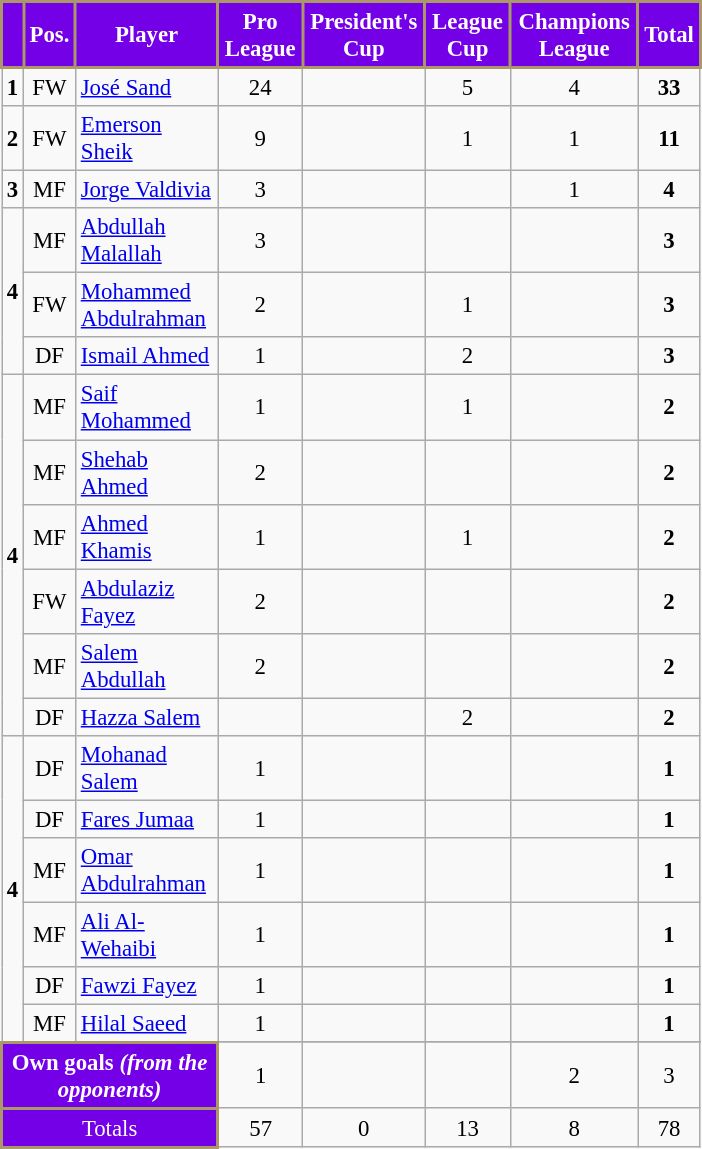<table class="wikitable" style="width:37%; text-align:center; font-size:95%;">
<tr>
<th style="color:#FFFFFF; background: #7300E6; border:2px solid #AB9767;"></th>
<th style="color:#FFFFFF; background: #7300E6; border:2px solid #AB9767;">Pos.</th>
<th style="color:#FFFFFF; background: #7300E6; border:2px solid #AB9767;">Player</th>
<th style="color:#FFFFFF; background: #7300E6; border:2px solid #AB9767;">Pro League</th>
<th style="color:#FFFFFF; background: #7300E6; border:2px solid #AB9767;">President's Cup</th>
<th style="color:#FFFFFF; background: #7300E6; border:2px solid #AB9767;">League Cup</th>
<th style="color:#FFFFFF; background: #7300E6; border:2px solid #AB9767;">Champions League</th>
<th style="color:#FFFFFF; background: #7300E6; border:2px solid #AB9767;">Total</th>
</tr>
<tr>
<td><strong>1</strong></td>
<td>FW</td>
<td align="left"> <a href='#'>José Sand</a></td>
<td>24</td>
<td></td>
<td>5</td>
<td>4</td>
<td><strong>33</strong></td>
</tr>
<tr>
<td><strong>2</strong></td>
<td>FW</td>
<td align="left"> <a href='#'>Emerson Sheik</a></td>
<td>9</td>
<td></td>
<td>1</td>
<td>1</td>
<td><strong>11</strong></td>
</tr>
<tr>
<td><strong>3</strong></td>
<td>MF</td>
<td align="left"> <a href='#'>Jorge Valdivia</a></td>
<td>3</td>
<td></td>
<td></td>
<td>1</td>
<td><strong>4</strong></td>
</tr>
<tr>
<td rowspan=3><strong>4</strong></td>
<td>MF</td>
<td align="left"> <a href='#'>Abdullah Malallah</a></td>
<td>3</td>
<td></td>
<td></td>
<td></td>
<td><strong>3</strong></td>
</tr>
<tr>
<td>FW</td>
<td align="left"> <a href='#'>Mohammed Abdulrahman</a></td>
<td>2</td>
<td></td>
<td>1</td>
<td></td>
<td><strong>3</strong></td>
</tr>
<tr>
<td>DF</td>
<td align="left"> <a href='#'>Ismail Ahmed</a></td>
<td>1</td>
<td></td>
<td>2</td>
<td></td>
<td><strong>3</strong></td>
</tr>
<tr>
<td rowspan=6><strong>4</strong></td>
<td>MF</td>
<td align="left"> <a href='#'>Saif Mohammed</a></td>
<td>1</td>
<td></td>
<td>1</td>
<td></td>
<td><strong>2</strong></td>
</tr>
<tr>
<td>MF</td>
<td align="left"> <a href='#'>Shehab Ahmed</a></td>
<td>2</td>
<td></td>
<td></td>
<td></td>
<td><strong>2</strong></td>
</tr>
<tr>
<td>MF</td>
<td align="left"> <a href='#'>Ahmed Khamis</a></td>
<td>1</td>
<td></td>
<td>1</td>
<td></td>
<td><strong>2</strong></td>
</tr>
<tr>
<td>FW</td>
<td align="left"> <a href='#'>Abdulaziz Fayez</a></td>
<td>2</td>
<td></td>
<td></td>
<td></td>
<td><strong>2</strong></td>
</tr>
<tr>
<td>MF</td>
<td align="left"> <a href='#'>Salem Abdullah</a></td>
<td>2</td>
<td></td>
<td></td>
<td></td>
<td><strong>2</strong></td>
</tr>
<tr>
<td>DF</td>
<td align="left"> <a href='#'>Hazza Salem</a></td>
<td></td>
<td></td>
<td>2</td>
<td></td>
<td><strong>2</strong></td>
</tr>
<tr>
<td rowspan=6><strong>4</strong></td>
<td>DF</td>
<td align="left"> <a href='#'>Mohanad Salem</a></td>
<td>1</td>
<td></td>
<td></td>
<td></td>
<td><strong>1</strong></td>
</tr>
<tr>
<td>DF</td>
<td align="left"> <a href='#'>Fares Jumaa</a></td>
<td>1</td>
<td></td>
<td></td>
<td></td>
<td><strong>1</strong></td>
</tr>
<tr>
<td>MF</td>
<td align="left"> <a href='#'>Omar Abdulrahman</a></td>
<td>1</td>
<td></td>
<td></td>
<td></td>
<td><strong>1</strong></td>
</tr>
<tr>
<td>MF</td>
<td align="left"> <a href='#'>Ali Al-Wehaibi</a></td>
<td>1</td>
<td></td>
<td></td>
<td></td>
<td><strong>1</strong></td>
</tr>
<tr>
<td>DF</td>
<td align="left"> <a href='#'>Fawzi Fayez</a></td>
<td>1</td>
<td></td>
<td></td>
<td></td>
<td><strong>1</strong></td>
</tr>
<tr>
<td>MF</td>
<td align="left"> <a href='#'>Hilal Saeed</a></td>
<td>1</td>
<td></td>
<td></td>
<td></td>
<td><strong>1</strong></td>
</tr>
<tr>
</tr>
<tr class="sortbottom">
<td style="color:#FFFFFF; background: #7300E6; border:2px solid #AB9767"; colspan=3><strong>Own goals <em>(from the opponents)<strong><em></td>
<td>1</td>
<td></td>
<td></td>
<td>2</td>
<td></strong>3<strong></td>
</tr>
<tr class="sortbottom">
<td style="color:#FFFFFF; background: #7300E6; border:2px solid #AB9767"; colspan=3></strong>Totals<strong></td>
<td></strong>57<strong></td>
<td></strong>0<strong></td>
<td></strong>13<strong></td>
<td></strong>8<strong></td>
<td></strong>78<strong></td>
</tr>
</table>
